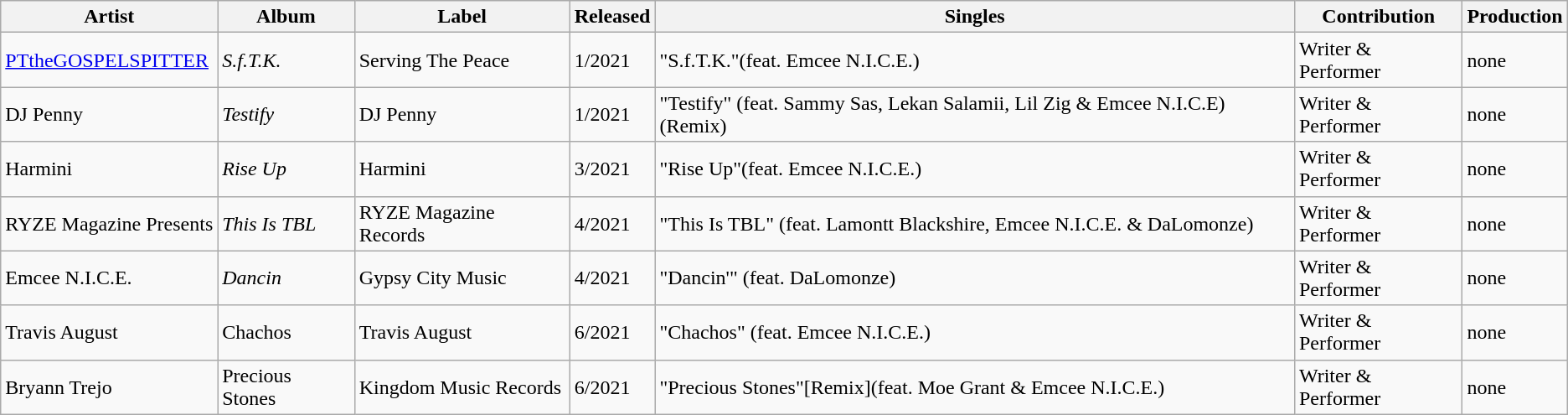<table class="wikitable">
<tr>
<th>Artist</th>
<th>Album</th>
<th>Label</th>
<th>Released</th>
<th>Singles</th>
<th>Contribution</th>
<th>Production</th>
</tr>
<tr>
<td><a href='#'>PTtheGOSPELSPITTER</a></td>
<td><em>S.f.T.K.</em></td>
<td>Serving The Peace</td>
<td>1/2021</td>
<td>"S.f.T.K."(feat. Emcee N.I.C.E.)</td>
<td>Writer & Performer</td>
<td>none</td>
</tr>
<tr>
<td>DJ Penny</td>
<td><em>Testify</em></td>
<td>DJ Penny</td>
<td>1/2021</td>
<td>"Testify" (feat. Sammy Sas, Lekan Salamii, Lil Zig & Emcee N.I.C.E)(Remix)</td>
<td>Writer & Performer</td>
<td>none</td>
</tr>
<tr>
<td>Harmini</td>
<td><em>Rise Up</em></td>
<td>Harmini</td>
<td>3/2021</td>
<td>"Rise Up"(feat. Emcee N.I.C.E.)</td>
<td>Writer & Performer</td>
<td>none</td>
</tr>
<tr>
<td>RYZE Magazine Presents</td>
<td><em>This Is TBL</em></td>
<td>RYZE Magazine Records</td>
<td>4/2021</td>
<td>"This Is TBL" (feat. Lamontt Blackshire, Emcee N.I.C.E. & DaLomonze)</td>
<td>Writer & Performer</td>
<td>none</td>
</tr>
<tr>
<td>Emcee N.I.C.E.</td>
<td><em>Dancin<strong></td>
<td>Gypsy City Music</td>
<td>4/2021</td>
<td>"Dancin'" (feat. DaLomonze)</td>
<td>Writer & Performer</td>
<td>none</td>
</tr>
<tr>
<td>Travis August</td>
<td></em>Chachos<em></td>
<td>Travis August</td>
<td>6/2021</td>
<td>"Chachos" (feat. Emcee N.I.C.E.)</td>
<td>Writer & Performer</td>
<td>none</td>
</tr>
<tr>
<td>Bryann Trejo</td>
<td></em>Precious Stones<em></td>
<td>Kingdom Music Records</td>
<td>6/2021</td>
<td>"Precious Stones"[Remix](feat. Moe Grant & Emcee N.I.C.E.)</td>
<td>Writer & Performer</td>
<td>none</td>
</tr>
</table>
